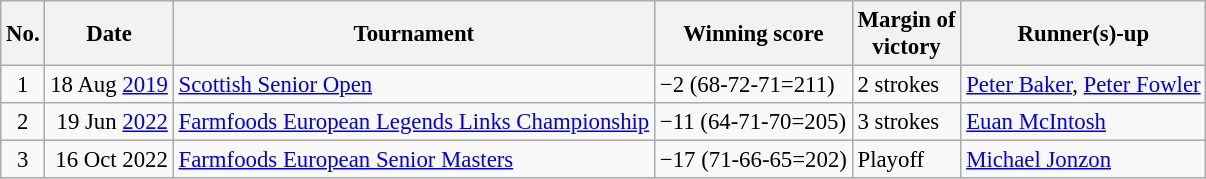<table class="wikitable" style="font-size:95%;">
<tr>
<th>No.</th>
<th>Date</th>
<th>Tournament</th>
<th>Winning score</th>
<th>Margin of<br>victory</th>
<th>Runner(s)-up</th>
</tr>
<tr>
<td align=center>1</td>
<td align=right>18 Aug <a href='#'>2019</a></td>
<td><a href='#'>Scottish Senior Open</a></td>
<td>−2 (68-72-71=211)</td>
<td>2 strokes</td>
<td> <a href='#'>Peter Baker</a>,  <a href='#'>Peter Fowler</a></td>
</tr>
<tr>
<td align=center>2</td>
<td align=right>19 Jun <a href='#'>2022</a></td>
<td><a href='#'>Farmfoods European Legends Links Championship</a></td>
<td>−11 (64-71-70=205)</td>
<td>3 strokes</td>
<td> <a href='#'>Euan McIntosh</a></td>
</tr>
<tr>
<td align=center>3</td>
<td align=right>16 Oct 2022</td>
<td><a href='#'>Farmfoods European Senior Masters</a></td>
<td>−17 (71-66-65=202)</td>
<td>Playoff</td>
<td> <a href='#'>Michael Jonzon</a></td>
</tr>
</table>
